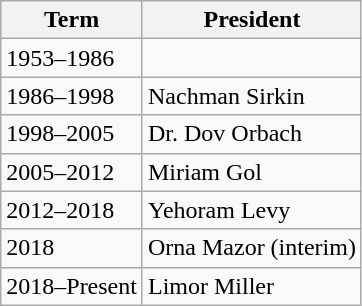<table class="wikitable">
<tr>
<th>Term</th>
<th>President</th>
</tr>
<tr>
<td>1953–1986</td>
<td></td>
</tr>
<tr>
<td>1986–1998</td>
<td>Nachman Sirkin</td>
</tr>
<tr>
<td>1998–2005</td>
<td>Dr. Dov Orbach</td>
</tr>
<tr>
<td>2005–2012</td>
<td>Miriam Gol</td>
</tr>
<tr>
<td>2012–2018</td>
<td>Yehoram Levy</td>
</tr>
<tr>
<td>2018</td>
<td>Orna Mazor (interim)</td>
</tr>
<tr>
<td>2018–Present</td>
<td>Limor Miller</td>
</tr>
</table>
